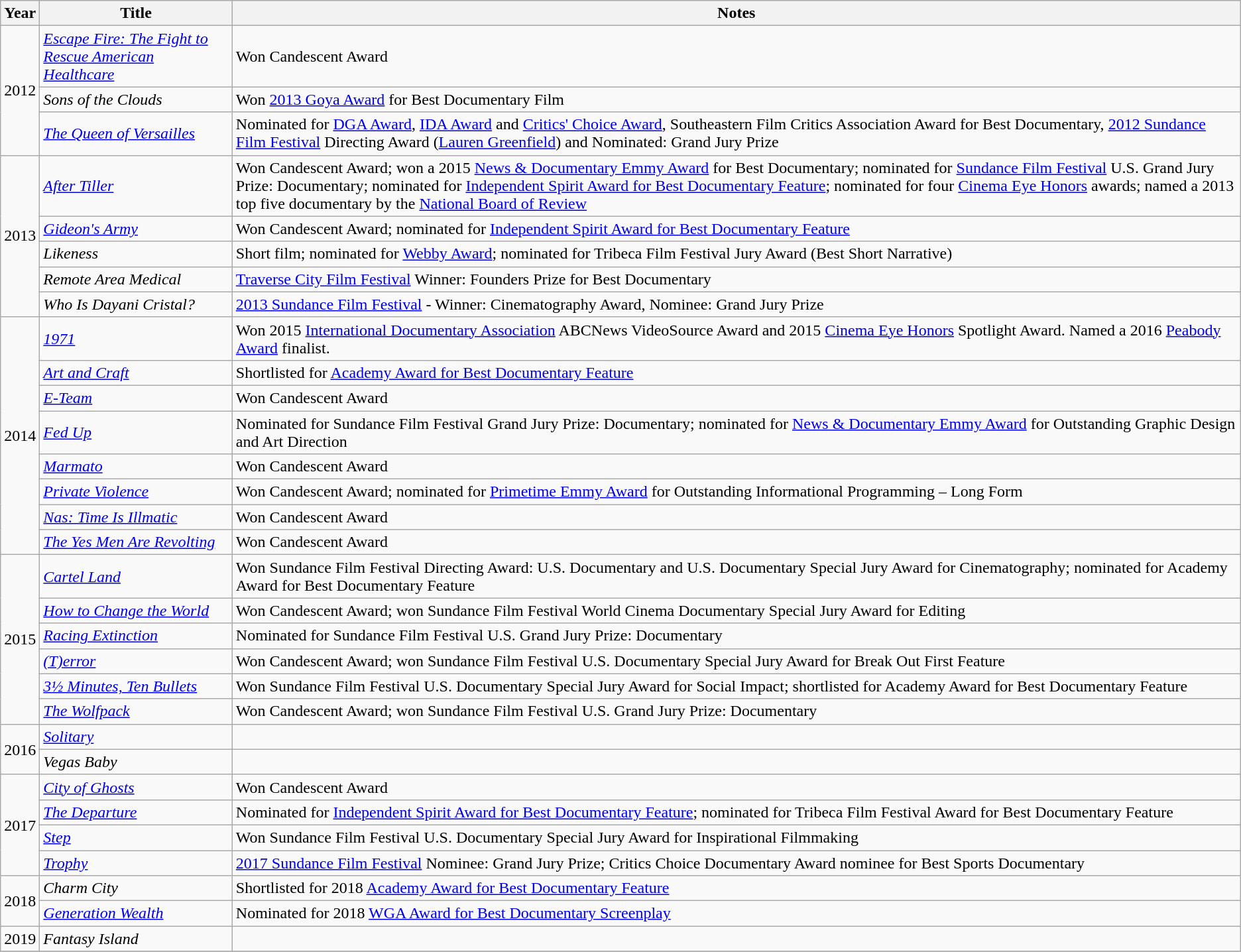<table class="wikitable sortable">
<tr>
<th>Year</th>
<th>Title</th>
<th>Notes</th>
</tr>
<tr>
<td rowspan=3 style="text-align:center;">2012</td>
<td><em><a href='#'>Escape Fire: The Fight to Rescue American Healthcare</a></em></td>
<td>Won Candescent Award</td>
</tr>
<tr>
<td><em>Sons of the Clouds</em></td>
<td>Won <a href='#'>2013 Goya Award</a> for Best Documentary Film</td>
</tr>
<tr>
<td><em><a href='#'>The Queen of Versailles</a></em></td>
<td>Nominated for <a href='#'>DGA Award</a>, <a href='#'>IDA Award</a> and <a href='#'>Critics' Choice Award</a>, Southeastern Film Critics Association Award for Best Documentary, <a href='#'>2012 Sundance Film Festival</a> Directing Award (<a href='#'>Lauren Greenfield</a>) and Nominated: Grand Jury Prize</td>
</tr>
<tr>
<td rowspan=5 style="text-align:center;">2013</td>
<td><em><a href='#'>After Tiller</a></em></td>
<td>Won Candescent Award; won a 2015 <a href='#'>News & Documentary Emmy Award</a> for Best Documentary; nominated for <a href='#'>Sundance Film Festival</a> U.S. Grand Jury Prize: Documentary; nominated for <a href='#'>Independent Spirit Award for Best Documentary Feature</a>; nominated for four <a href='#'>Cinema Eye Honors</a> awards; named a 2013 top five documentary by the <a href='#'>National Board of Review</a></td>
</tr>
<tr>
<td><em><a href='#'>Gideon's Army</a></em></td>
<td>Won Candescent Award; nominated for <a href='#'>Independent Spirit Award for Best Documentary Feature</a></td>
</tr>
<tr>
<td><em>Likeness</em></td>
<td>Short film; nominated for <a href='#'>Webby Award</a>; nominated for Tribeca Film Festival Jury Award (Best Short Narrative)</td>
</tr>
<tr>
<td><em>Remote Area Medical</em></td>
<td><a href='#'>Traverse City Film Festival</a> Winner: Founders Prize for Best Documentary</td>
</tr>
<tr>
<td><em>Who Is Dayani Cristal?</em></td>
<td><a href='#'>2013 Sundance Film Festival</a> - Winner: Cinematography Award, Nominee: Grand Jury Prize</td>
</tr>
<tr>
<td rowspan=8 style="text-align:center;">2014</td>
<td><em><a href='#'>1971</a></em></td>
<td>Won 2015 <a href='#'>International Documentary Association</a> ABCNews VideoSource Award and 2015 <a href='#'>Cinema Eye Honors</a> Spotlight Award. Named a 2016 <a href='#'>Peabody Award</a> finalist.</td>
</tr>
<tr>
<td><em><a href='#'>Art and Craft</a></em></td>
<td>Shortlisted for <a href='#'>Academy Award for Best Documentary Feature</a></td>
</tr>
<tr>
<td><em><a href='#'>E-Team</a></em></td>
<td>Won Candescent Award</td>
</tr>
<tr>
<td><em><a href='#'>Fed Up</a></em></td>
<td>Nominated for Sundance Film Festival Grand Jury Prize: Documentary; nominated for <a href='#'>News & Documentary Emmy Award</a> for Outstanding Graphic Design and Art Direction</td>
</tr>
<tr>
<td><em><a href='#'>Marmato</a></em></td>
<td>Won Candescent Award</td>
</tr>
<tr>
<td><em><a href='#'>Private Violence</a></em></td>
<td>Won Candescent Award; nominated for <a href='#'>Primetime Emmy Award</a> for Outstanding Informational Programming – Long Form</td>
</tr>
<tr>
<td><em><a href='#'>Nas: Time Is Illmatic</a></em></td>
<td>Won Candescent Award</td>
</tr>
<tr>
<td><em><a href='#'>The Yes Men Are Revolting</a></em></td>
<td>Won Candescent Award</td>
</tr>
<tr>
<td rowspan=6 style="text-align:center;">2015</td>
<td><em><a href='#'>Cartel Land</a></em></td>
<td>Won Sundance Film Festival Directing Award: U.S. Documentary and U.S. Documentary Special Jury Award for Cinematography; nominated for Academy Award for Best Documentary Feature</td>
</tr>
<tr>
<td><em><a href='#'>How to Change the World</a></em></td>
<td>Won Candescent Award; won Sundance Film Festival World Cinema Documentary Special Jury Award for Editing</td>
</tr>
<tr>
<td><em><a href='#'>Racing Extinction</a></em></td>
<td>Nominated for Sundance Film Festival U.S. Grand Jury Prize: Documentary</td>
</tr>
<tr>
<td><em><a href='#'>(T)error</a></em></td>
<td>Won Candescent Award; won Sundance Film Festival U.S. Documentary Special Jury Award for Break Out First Feature</td>
</tr>
<tr>
<td><em><a href='#'>3½ Minutes, Ten Bullets</a></em></td>
<td>Won Sundance Film Festival U.S. Documentary Special Jury Award for Social Impact; shortlisted for Academy Award for Best Documentary Feature</td>
</tr>
<tr>
<td><em><a href='#'>The Wolfpack</a></em></td>
<td>Won Candescent Award; won Sundance Film Festival U.S. Grand Jury Prize: Documentary</td>
</tr>
<tr>
<td rowspan=2 style="text-align:center;">2016</td>
<td><em><a href='#'>Solitary</a></em></td>
<td></td>
</tr>
<tr>
<td><em>Vegas Baby</em></td>
<td></td>
</tr>
<tr>
<td rowspan=4 style="text-align:center;">2017</td>
<td><em><a href='#'>City of Ghosts</a></em></td>
<td>Won Candescent Award</td>
</tr>
<tr>
<td><em><a href='#'>The Departure</a></em></td>
<td>Nominated for <a href='#'>Independent Spirit Award for Best Documentary Feature</a>; nominated for Tribeca Film Festival Award for Best Documentary Feature</td>
</tr>
<tr>
<td><em><a href='#'>Step</a></em></td>
<td>Won Sundance Film Festival U.S. Documentary Special Jury Award for Inspirational Filmmaking</td>
</tr>
<tr>
<td><em><a href='#'>Trophy</a></em></td>
<td><a href='#'>2017 Sundance Film Festival</a> Nominee: Grand Jury Prize; Critics Choice Documentary Award nominee for Best Sports Documentary</td>
</tr>
<tr>
<td rowspan=2 style="text-align:center;">2018</td>
<td><em>Charm City</em></td>
<td>Shortlisted for 2018 <a href='#'>Academy Award for Best Documentary Feature</a></td>
</tr>
<tr>
<td><em><a href='#'>Generation Wealth</a></em></td>
<td>Nominated for 2018 <a href='#'>WGA Award for Best Documentary Screenplay</a></td>
</tr>
<tr>
<td rowspan=1 style="text-align:center;">2019</td>
<td><em>Fantasy Island</em></td>
<td></td>
</tr>
<tr>
</tr>
</table>
